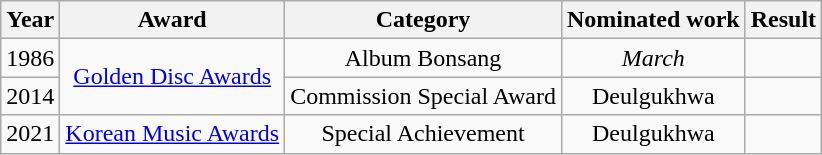<table class="wikitable" style="text-align:center;">
<tr>
<th>Year</th>
<th>Award</th>
<th>Category</th>
<th>Nominated work</th>
<th>Result</th>
</tr>
<tr>
<td>1986</td>
<td rowspan="2"><a href='#'>Golden Disc Awards</a></td>
<td>Album Bonsang</td>
<td><em>March</em></td>
<td></td>
</tr>
<tr>
<td>2014</td>
<td>Commission Special Award</td>
<td>Deulgukhwa</td>
<td></td>
</tr>
<tr>
<td>2021</td>
<td><a href='#'>Korean Music Awards</a></td>
<td>Special Achievement</td>
<td>Deulgukhwa</td>
<td></td>
</tr>
</table>
